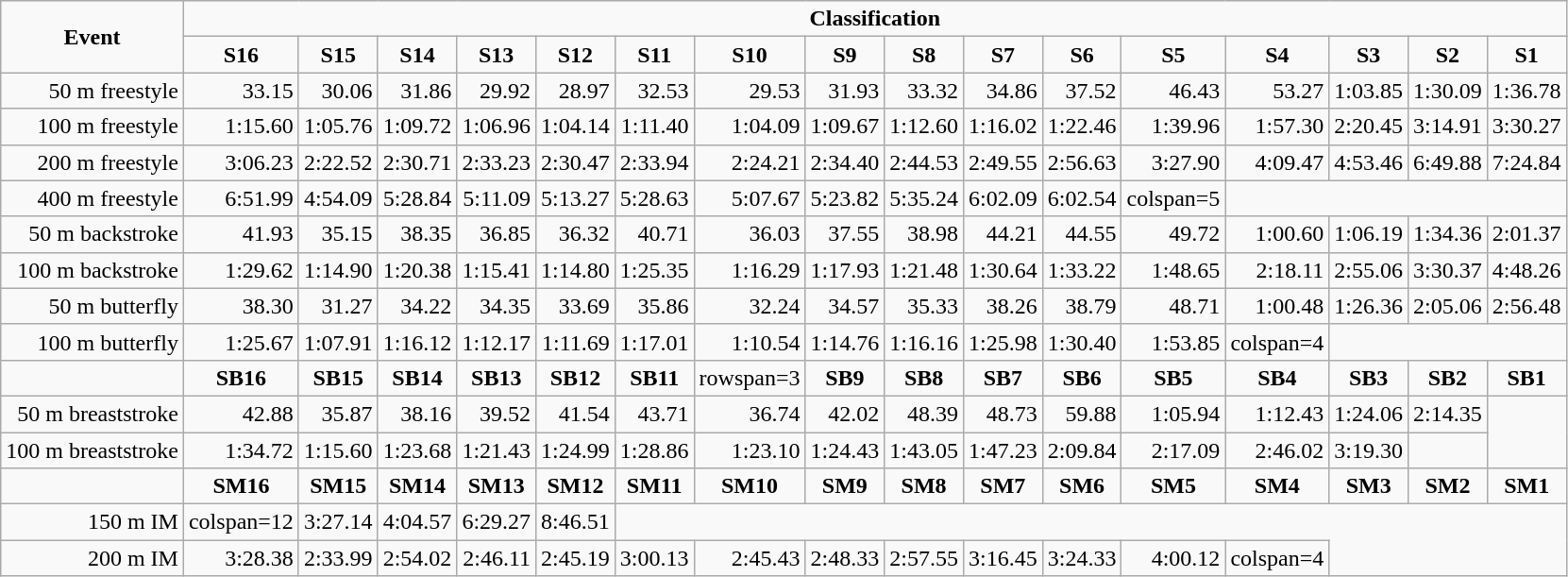<table class="wikitable" style="text-align:right">
<tr>
<td align="center" rowspan="2"><strong>Event</strong></td>
<td align="center" colspan="16"><strong>Classification</strong></td>
</tr>
<tr>
<td align="center"><strong>S16</strong></td>
<td align="center"><strong>S15</strong></td>
<td align="center"><strong>S14</strong></td>
<td align="center"><strong>S13</strong></td>
<td align="center"><strong>S12</strong></td>
<td align="center"><strong>S11</strong></td>
<td align="center"><strong>S10</strong></td>
<td align="center"><strong>S9</strong></td>
<td align="center"><strong>S8</strong></td>
<td align="center"><strong>S7</strong></td>
<td align="center"><strong>S6</strong></td>
<td align="center"><strong>S5</strong></td>
<td align="center"><strong>S4</strong></td>
<td align="center"><strong>S3</strong></td>
<td align="center"><strong>S2</strong></td>
<td align="center"><strong>S1</strong></td>
</tr>
<tr>
<td>50 m freestyle</td>
<td>33.15</td>
<td>30.06</td>
<td>31.86</td>
<td>29.92</td>
<td>28.97</td>
<td>32.53</td>
<td>29.53</td>
<td>31.93</td>
<td>33.32</td>
<td>34.86</td>
<td>37.52</td>
<td>46.43</td>
<td>53.27</td>
<td>1:03.85</td>
<td>1:30.09</td>
<td>1:36.78</td>
</tr>
<tr>
<td>100 m freestyle</td>
<td>1:15.60</td>
<td>1:05.76</td>
<td>1:09.72</td>
<td>1:06.96</td>
<td>1:04.14</td>
<td>1:11.40</td>
<td>1:04.09</td>
<td>1:09.67</td>
<td>1:12.60</td>
<td>1:16.02</td>
<td>1:22.46</td>
<td>1:39.96</td>
<td>1:57.30</td>
<td>2:20.45</td>
<td>3:14.91</td>
<td>3:30.27</td>
</tr>
<tr>
<td>200 m freestyle</td>
<td>3:06.23</td>
<td>2:22.52</td>
<td>2:30.71</td>
<td>2:33.23</td>
<td>2:30.47</td>
<td>2:33.94</td>
<td>2:24.21</td>
<td>2:34.40</td>
<td>2:44.53</td>
<td>2:49.55</td>
<td>2:56.63</td>
<td>3:27.90</td>
<td>4:09.47</td>
<td>4:53.46</td>
<td>6:49.88</td>
<td>7:24.84</td>
</tr>
<tr>
<td>400 m freestyle</td>
<td>6:51.99</td>
<td>4:54.09</td>
<td>5:28.84</td>
<td>5:11.09</td>
<td>5:13.27</td>
<td>5:28.63</td>
<td>5:07.67</td>
<td>5:23.82</td>
<td>5:35.24</td>
<td>6:02.09</td>
<td>6:02.54</td>
<td>colspan=5 </td>
</tr>
<tr>
<td>50 m backstroke</td>
<td>41.93</td>
<td>35.15</td>
<td>38.35</td>
<td>36.85</td>
<td>36.32</td>
<td>40.71</td>
<td>36.03</td>
<td>37.55</td>
<td>38.98</td>
<td>44.21</td>
<td>44.55</td>
<td>49.72</td>
<td>1:00.60</td>
<td>1:06.19</td>
<td>1:34.36</td>
<td>2:01.37</td>
</tr>
<tr>
<td>100 m backstroke</td>
<td>1:29.62</td>
<td>1:14.90</td>
<td>1:20.38</td>
<td>1:15.41</td>
<td>1:14.80</td>
<td>1:25.35</td>
<td>1:16.29</td>
<td>1:17.93</td>
<td>1:21.48</td>
<td>1:30.64</td>
<td>1:33.22</td>
<td>1:48.65</td>
<td>2:18.11</td>
<td>2:55.06</td>
<td>3:30.37</td>
<td>4:48.26</td>
</tr>
<tr>
<td>50 m butterfly</td>
<td>38.30</td>
<td>31.27</td>
<td>34.22</td>
<td>34.35</td>
<td>33.69</td>
<td>35.86</td>
<td>32.24</td>
<td>34.57</td>
<td>35.33</td>
<td>38.26</td>
<td>38.79</td>
<td>48.71</td>
<td>1:00.48</td>
<td>1:26.36</td>
<td>2:05.06</td>
<td>2:56.48</td>
</tr>
<tr>
<td>100 m butterfly</td>
<td>1:25.67</td>
<td>1:07.91</td>
<td>1:16.12</td>
<td>1:12.17</td>
<td>1:11.69</td>
<td>1:17.01</td>
<td>1:10.54</td>
<td>1:14.76</td>
<td>1:16.16</td>
<td>1:25.98</td>
<td>1:30.40</td>
<td>1:53.85</td>
<td>colspan=4 </td>
</tr>
<tr>
<td></td>
<td align="center"><strong>SB16</strong></td>
<td align="center"><strong>SB15</strong></td>
<td align="center"><strong>SB14</strong></td>
<td align="center"><strong>SB13</strong></td>
<td align="center"><strong>SB12</strong></td>
<td align="center"><strong>SB11</strong></td>
<td>rowspan=3 </td>
<td align="center"><strong>SB9</strong></td>
<td align="center"><strong>SB8</strong></td>
<td align="center"><strong>SB7</strong></td>
<td align="center"><strong>SB6</strong></td>
<td align="center"><strong>SB5</strong></td>
<td align="center"><strong>SB4</strong></td>
<td align="center"><strong>SB3</strong></td>
<td align="center"><strong>SB2</strong></td>
<td align="center"><strong>SB1</strong></td>
</tr>
<tr>
<td>50 m breaststroke</td>
<td>42.88</td>
<td>35.87</td>
<td>38.16</td>
<td>39.52</td>
<td>41.54</td>
<td>43.71</td>
<td>36.74</td>
<td>42.02</td>
<td>48.39</td>
<td>48.73</td>
<td>59.88</td>
<td>1:05.94</td>
<td>1:12.43</td>
<td>1:24.06</td>
<td>2:14.35</td>
</tr>
<tr>
<td>100 m breaststroke</td>
<td>1:34.72</td>
<td>1:15.60</td>
<td>1:23.68</td>
<td>1:21.43</td>
<td>1:24.99</td>
<td>1:28.86</td>
<td>1:23.10</td>
<td>1:24.43</td>
<td>1:43.05</td>
<td>1:47.23</td>
<td>2:09.84</td>
<td>2:17.09</td>
<td>2:46.02</td>
<td>3:19.30</td>
<td></td>
</tr>
<tr>
<td></td>
<td align="center"><strong>SM16</strong></td>
<td align="center"><strong>SM15</strong></td>
<td align="center"><strong>SM14</strong></td>
<td align="center"><strong>SM13</strong></td>
<td align="center"><strong>SM12</strong></td>
<td align="center"><strong>SM11</strong></td>
<td align="center"><strong>SM10</strong></td>
<td align="center"><strong>SM9</strong></td>
<td align="center"><strong>SM8</strong></td>
<td align="center"><strong>SM7</strong></td>
<td align="center"><strong>SM6</strong></td>
<td align="center"><strong>SM5</strong></td>
<td align="center"><strong>SM4</strong></td>
<td align="center"><strong>SM3</strong></td>
<td align="center"><strong>SM2</strong></td>
<td align="center"><strong>SM1</strong></td>
</tr>
<tr>
<td>150 m IM</td>
<td>colspan=12 </td>
<td>3:27.14</td>
<td>4:04.57</td>
<td>6:29.27</td>
<td>8:46.51</td>
</tr>
<tr>
<td>200 m IM</td>
<td>3:28.38</td>
<td>2:33.99</td>
<td>2:54.02</td>
<td>2:46.11</td>
<td>2:45.19</td>
<td>3:00.13</td>
<td>2:45.43</td>
<td>2:48.33</td>
<td>2:57.55</td>
<td>3:16.45</td>
<td>3:24.33</td>
<td>4:00.12</td>
<td>colspan=4 </td>
</tr>
</table>
